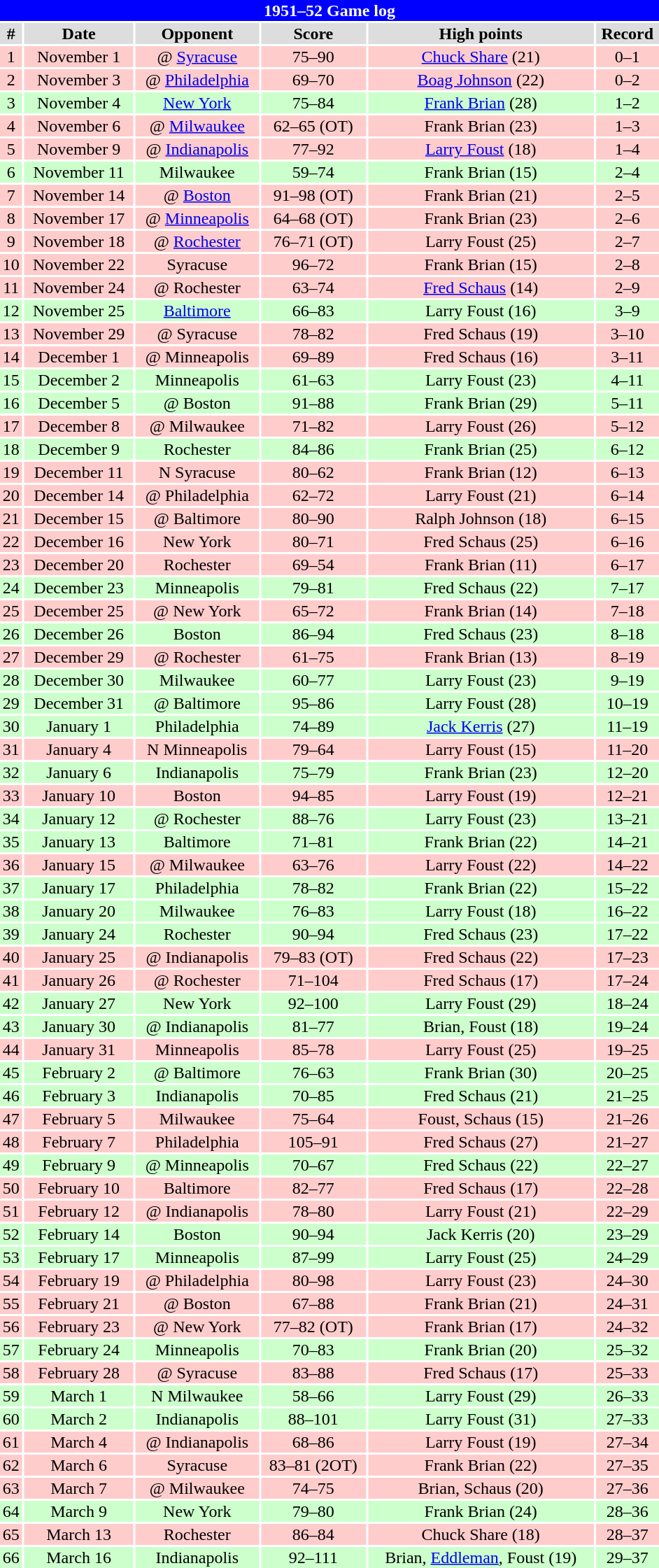<table class="toccolours collapsible" width=50% style="clear:both; margin:1.5em auto; text-align:center">
<tr>
<th colspan=11 style="background:#0000FF; color:#FFFFFF;">1951–52 Game log</th>
</tr>
<tr align="center" bgcolor="#dddddd">
<td><strong>#</strong></td>
<td><strong>Date</strong></td>
<td><strong>Opponent</strong></td>
<td><strong>Score</strong></td>
<td><strong>High points</strong></td>
<td><strong>Record</strong></td>
</tr>
<tr align="center" bgcolor="ffcccc">
<td>1</td>
<td>November 1</td>
<td>@ <a href='#'>Syracuse</a></td>
<td>75–90</td>
<td><a href='#'>Chuck Share</a> (21)</td>
<td>0–1</td>
</tr>
<tr align="center" bgcolor="ffcccc">
<td>2</td>
<td>November 3</td>
<td>@ <a href='#'>Philadelphia</a></td>
<td>69–70</td>
<td><a href='#'>Boag Johnson</a> (22)</td>
<td>0–2</td>
</tr>
<tr align="center" bgcolor="ccffcc">
<td>3</td>
<td>November 4</td>
<td><a href='#'>New York</a></td>
<td>75–84</td>
<td><a href='#'>Frank Brian</a> (28)</td>
<td>1–2</td>
</tr>
<tr align="center" bgcolor="ffcccc">
<td>4</td>
<td>November 6</td>
<td>@ <a href='#'>Milwaukee</a></td>
<td>62–65 (OT)</td>
<td>Frank Brian (23)</td>
<td>1–3</td>
</tr>
<tr align="center" bgcolor="ffcccc">
<td>5</td>
<td>November 9</td>
<td>@ <a href='#'>Indianapolis</a></td>
<td>77–92</td>
<td><a href='#'>Larry Foust</a> (18)</td>
<td>1–4</td>
</tr>
<tr align="center" bgcolor="ccffcc">
<td>6</td>
<td>November 11</td>
<td>Milwaukee</td>
<td>59–74</td>
<td>Frank Brian (15)</td>
<td>2–4</td>
</tr>
<tr align="center" bgcolor="ffcccc">
<td>7</td>
<td>November 14</td>
<td>@ <a href='#'>Boston</a></td>
<td>91–98 (OT)</td>
<td>Frank Brian (21)</td>
<td>2–5</td>
</tr>
<tr align="center" bgcolor="ffcccc">
<td>8</td>
<td>November 17</td>
<td>@ <a href='#'>Minneapolis</a></td>
<td>64–68 (OT)</td>
<td>Frank Brian (23)</td>
<td>2–6</td>
</tr>
<tr align="center" bgcolor="ffcccc">
<td>9</td>
<td>November 18</td>
<td>@ <a href='#'>Rochester</a></td>
<td>76–71 (OT)</td>
<td>Larry Foust (25)</td>
<td>2–7</td>
</tr>
<tr align="center" bgcolor="ffcccc">
<td>10</td>
<td>November 22</td>
<td>Syracuse</td>
<td>96–72</td>
<td>Frank Brian (15)</td>
<td>2–8</td>
</tr>
<tr align="center" bgcolor="ffcccc">
<td>11</td>
<td>November 24</td>
<td>@ Rochester</td>
<td>63–74</td>
<td><a href='#'>Fred Schaus</a> (14)</td>
<td>2–9</td>
</tr>
<tr align="center" bgcolor="ccffcc">
<td>12</td>
<td>November 25</td>
<td><a href='#'>Baltimore</a></td>
<td>66–83</td>
<td>Larry Foust (16)</td>
<td>3–9</td>
</tr>
<tr align="center" bgcolor="ffcccc">
<td>13</td>
<td>November 29</td>
<td>@ Syracuse</td>
<td>78–82</td>
<td>Fred Schaus (19)</td>
<td>3–10</td>
</tr>
<tr align="center" bgcolor="ffcccc">
<td>14</td>
<td>December 1</td>
<td>@ Minneapolis</td>
<td>69–89</td>
<td>Fred Schaus (16)</td>
<td>3–11</td>
</tr>
<tr align="center" bgcolor="ccffcc">
<td>15</td>
<td>December 2</td>
<td>Minneapolis</td>
<td>61–63</td>
<td>Larry Foust (23)</td>
<td>4–11</td>
</tr>
<tr align="center" bgcolor="ccffcc">
<td>16</td>
<td>December 5</td>
<td>@ Boston</td>
<td>91–88</td>
<td>Frank Brian (29)</td>
<td>5–11</td>
</tr>
<tr align="center" bgcolor="ffcccc">
<td>17</td>
<td>December 8</td>
<td>@ Milwaukee</td>
<td>71–82</td>
<td>Larry Foust (26)</td>
<td>5–12</td>
</tr>
<tr align="center" bgcolor="ccffcc">
<td>18</td>
<td>December 9</td>
<td>Rochester</td>
<td>84–86</td>
<td>Frank Brian (25)</td>
<td>6–12</td>
</tr>
<tr align="center" bgcolor="ffcccc">
<td>19</td>
<td>December 11</td>
<td>N Syracuse</td>
<td>80–62</td>
<td>Frank Brian (12)</td>
<td>6–13</td>
</tr>
<tr align="center" bgcolor="ffcccc">
<td>20</td>
<td>December 14</td>
<td>@ Philadelphia</td>
<td>62–72</td>
<td>Larry Foust (21)</td>
<td>6–14</td>
</tr>
<tr align="center" bgcolor="ffcccc">
<td>21</td>
<td>December 15</td>
<td>@ Baltimore</td>
<td>80–90</td>
<td>Ralph Johnson (18)</td>
<td>6–15</td>
</tr>
<tr align="center" bgcolor="ffcccc">
<td>22</td>
<td>December 16</td>
<td>New York</td>
<td>80–71</td>
<td>Fred Schaus (25)</td>
<td>6–16</td>
</tr>
<tr align="center" bgcolor="ffcccc">
<td>23</td>
<td>December 20</td>
<td>Rochester</td>
<td>69–54</td>
<td>Frank Brian (11)</td>
<td>6–17</td>
</tr>
<tr align="center" bgcolor="ccffcc">
<td>24</td>
<td>December 23</td>
<td>Minneapolis</td>
<td>79–81</td>
<td>Fred Schaus (22)</td>
<td>7–17</td>
</tr>
<tr align="center" bgcolor="ffcccc">
<td>25</td>
<td>December 25</td>
<td>@ New York</td>
<td>65–72</td>
<td>Frank Brian (14)</td>
<td>7–18</td>
</tr>
<tr align="center" bgcolor="ccffcc">
<td>26</td>
<td>December 26</td>
<td>Boston</td>
<td>86–94</td>
<td>Fred Schaus (23)</td>
<td>8–18</td>
</tr>
<tr align="center" bgcolor="ffcccc">
<td>27</td>
<td>December 29</td>
<td>@ Rochester</td>
<td>61–75</td>
<td>Frank Brian (13)</td>
<td>8–19</td>
</tr>
<tr align="center" bgcolor="ccffcc">
<td>28</td>
<td>December 30</td>
<td>Milwaukee</td>
<td>60–77</td>
<td>Larry Foust (23)</td>
<td>9–19</td>
</tr>
<tr align="center" bgcolor="ccffcc">
<td>29</td>
<td>December 31</td>
<td>@ Baltimore</td>
<td>95–86</td>
<td>Larry Foust (28)</td>
<td>10–19</td>
</tr>
<tr align="center" bgcolor="ccffcc">
<td>30</td>
<td>January 1</td>
<td>Philadelphia</td>
<td>74–89</td>
<td><a href='#'>Jack Kerris</a> (27)</td>
<td>11–19</td>
</tr>
<tr align="center" bgcolor="ffcccc">
<td>31</td>
<td>January 4</td>
<td>N Minneapolis</td>
<td>79–64</td>
<td>Larry Foust (15)</td>
<td>11–20</td>
</tr>
<tr align="center" bgcolor="ccffcc">
<td>32</td>
<td>January 6</td>
<td>Indianapolis</td>
<td>75–79</td>
<td>Frank Brian (23)</td>
<td>12–20</td>
</tr>
<tr align="center" bgcolor="ffcccc">
<td>33</td>
<td>January 10</td>
<td>Boston</td>
<td>94–85</td>
<td>Larry Foust (19)</td>
<td>12–21</td>
</tr>
<tr align="center" bgcolor="ccffcc">
<td>34</td>
<td>January 12</td>
<td>@ Rochester</td>
<td>88–76</td>
<td>Larry Foust (23)</td>
<td>13–21</td>
</tr>
<tr align="center" bgcolor="ccffcc">
<td>35</td>
<td>January 13</td>
<td>Baltimore</td>
<td>71–81</td>
<td>Frank Brian (22)</td>
<td>14–21</td>
</tr>
<tr align="center" bgcolor="ffcccc">
<td>36</td>
<td>January 15</td>
<td>@ Milwaukee</td>
<td>63–76</td>
<td>Larry Foust (22)</td>
<td>14–22</td>
</tr>
<tr align="center" bgcolor="ccffcc">
<td>37</td>
<td>January 17</td>
<td>Philadelphia</td>
<td>78–82</td>
<td>Frank Brian (22)</td>
<td>15–22</td>
</tr>
<tr align="center" bgcolor="ccffcc">
<td>38</td>
<td>January 20</td>
<td>Milwaukee</td>
<td>76–83</td>
<td>Larry Foust (18)</td>
<td>16–22</td>
</tr>
<tr align="center" bgcolor="ccffcc">
<td>39</td>
<td>January 24</td>
<td>Rochester</td>
<td>90–94</td>
<td>Fred Schaus (23)</td>
<td>17–22</td>
</tr>
<tr align="center" bgcolor="ffcccc">
<td>40</td>
<td>January 25</td>
<td>@ Indianapolis</td>
<td>79–83 (OT)</td>
<td>Fred Schaus (22)</td>
<td>17–23</td>
</tr>
<tr align="center" bgcolor="ffcccc">
<td>41</td>
<td>January 26</td>
<td>@ Rochester</td>
<td>71–104</td>
<td>Fred Schaus (17)</td>
<td>17–24</td>
</tr>
<tr align="center" bgcolor="ccffcc">
<td>42</td>
<td>January 27</td>
<td>New York</td>
<td>92–100</td>
<td>Larry Foust (29)</td>
<td>18–24</td>
</tr>
<tr align="center" bgcolor="ccffcc">
<td>43</td>
<td>January 30</td>
<td>@ Indianapolis</td>
<td>81–77</td>
<td>Brian, Foust (18)</td>
<td>19–24</td>
</tr>
<tr align="center" bgcolor="ffcccc">
<td>44</td>
<td>January 31</td>
<td>Minneapolis</td>
<td>85–78</td>
<td>Larry Foust (25)</td>
<td>19–25</td>
</tr>
<tr align="center" bgcolor="ccffcc">
<td>45</td>
<td>February 2</td>
<td>@ Baltimore</td>
<td>76–63</td>
<td>Frank Brian (30)</td>
<td>20–25</td>
</tr>
<tr align="center" bgcolor="ccffcc">
<td>46</td>
<td>February 3</td>
<td>Indianapolis</td>
<td>70–85</td>
<td>Fred Schaus (21)</td>
<td>21–25</td>
</tr>
<tr align="center" bgcolor="ffcccc">
<td>47</td>
<td>February 5</td>
<td>Milwaukee</td>
<td>75–64</td>
<td>Foust, Schaus (15)</td>
<td>21–26</td>
</tr>
<tr align="center" bgcolor="ffcccc">
<td>48</td>
<td>February 7</td>
<td>Philadelphia</td>
<td>105–91</td>
<td>Fred Schaus (27)</td>
<td>21–27</td>
</tr>
<tr align="center" bgcolor="ccffcc">
<td>49</td>
<td>February 9</td>
<td>@ Minneapolis</td>
<td>70–67</td>
<td>Fred Schaus (22)</td>
<td>22–27</td>
</tr>
<tr align="center" bgcolor="ffcccc">
<td>50</td>
<td>February 10</td>
<td>Baltimore</td>
<td>82–77</td>
<td>Fred Schaus (17)</td>
<td>22–28</td>
</tr>
<tr align="center" bgcolor="ffcccc">
<td>51</td>
<td>February 12</td>
<td>@ Indianapolis</td>
<td>78–80</td>
<td>Larry Foust (21)</td>
<td>22–29</td>
</tr>
<tr align="center" bgcolor="ccffcc">
<td>52</td>
<td>February 14</td>
<td>Boston</td>
<td>90–94</td>
<td>Jack Kerris (20)</td>
<td>23–29</td>
</tr>
<tr align="center" bgcolor="ccffcc">
<td>53</td>
<td>February 17</td>
<td>Minneapolis</td>
<td>87–99</td>
<td>Larry Foust (25)</td>
<td>24–29</td>
</tr>
<tr align="center" bgcolor="ffcccc">
<td>54</td>
<td>February 19</td>
<td>@ Philadelphia</td>
<td>80–98</td>
<td>Larry Foust (23)</td>
<td>24–30</td>
</tr>
<tr align="center" bgcolor="ffcccc">
<td>55</td>
<td>February 21</td>
<td>@ Boston</td>
<td>67–88</td>
<td>Frank Brian (21)</td>
<td>24–31</td>
</tr>
<tr align="center" bgcolor="ffcccc">
<td>56</td>
<td>February 23</td>
<td>@ New York</td>
<td>77–82 (OT)</td>
<td>Frank Brian (17)</td>
<td>24–32</td>
</tr>
<tr align="center" bgcolor="ccffcc">
<td>57</td>
<td>February 24</td>
<td>Minneapolis</td>
<td>70–83</td>
<td>Frank Brian (20)</td>
<td>25–32</td>
</tr>
<tr align="center" bgcolor="ffcccc">
<td>58</td>
<td>February 28</td>
<td>@ Syracuse</td>
<td>83–88</td>
<td>Fred Schaus (17)</td>
<td>25–33</td>
</tr>
<tr align="center" bgcolor="ccffcc">
<td>59</td>
<td>March 1</td>
<td>N Milwaukee</td>
<td>58–66</td>
<td>Larry Foust (29)</td>
<td>26–33</td>
</tr>
<tr align="center" bgcolor="ccffcc">
<td>60</td>
<td>March 2</td>
<td>Indianapolis</td>
<td>88–101</td>
<td>Larry Foust (31)</td>
<td>27–33</td>
</tr>
<tr align="center" bgcolor="ffcccc">
<td>61</td>
<td>March 4</td>
<td>@ Indianapolis</td>
<td>68–86</td>
<td>Larry Foust (19)</td>
<td>27–34</td>
</tr>
<tr align="center" bgcolor="ffcccc">
<td>62</td>
<td>March 6</td>
<td>Syracuse</td>
<td>83–81 (2OT)</td>
<td>Frank Brian (22)</td>
<td>27–35</td>
</tr>
<tr align="center" bgcolor="ffcccc">
<td>63</td>
<td>March 7</td>
<td>@ Milwaukee</td>
<td>74–75</td>
<td>Brian, Schaus (20)</td>
<td>27–36</td>
</tr>
<tr align="center" bgcolor="ccffcc">
<td>64</td>
<td>March 9</td>
<td>New York</td>
<td>79–80</td>
<td>Frank Brian (24)</td>
<td>28–36</td>
</tr>
<tr align="center" bgcolor="ffcccc">
<td>65</td>
<td>March 13</td>
<td>Rochester</td>
<td>86–84</td>
<td>Chuck Share (18)</td>
<td>28–37</td>
</tr>
<tr align="center" bgcolor="ccffcc">
<td>66</td>
<td>March 16</td>
<td>Indianapolis</td>
<td>92–111</td>
<td>Brian, <a href='#'>Eddleman</a>, Foust (19)</td>
<td>29–37</td>
</tr>
</table>
